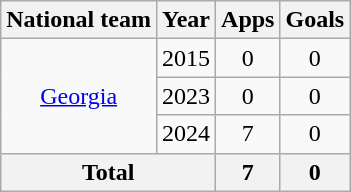<table class="wikitable" style="text-align:center">
<tr>
<th>National team</th>
<th>Year</th>
<th>Apps</th>
<th>Goals</th>
</tr>
<tr>
<td rowspan="3"><a href='#'>Georgia</a></td>
<td>2015</td>
<td>0</td>
<td>0</td>
</tr>
<tr>
<td>2023</td>
<td>0</td>
<td>0</td>
</tr>
<tr>
<td>2024</td>
<td>7</td>
<td>0</td>
</tr>
<tr>
<th colspan="2">Total</th>
<th>7</th>
<th>0</th>
</tr>
</table>
